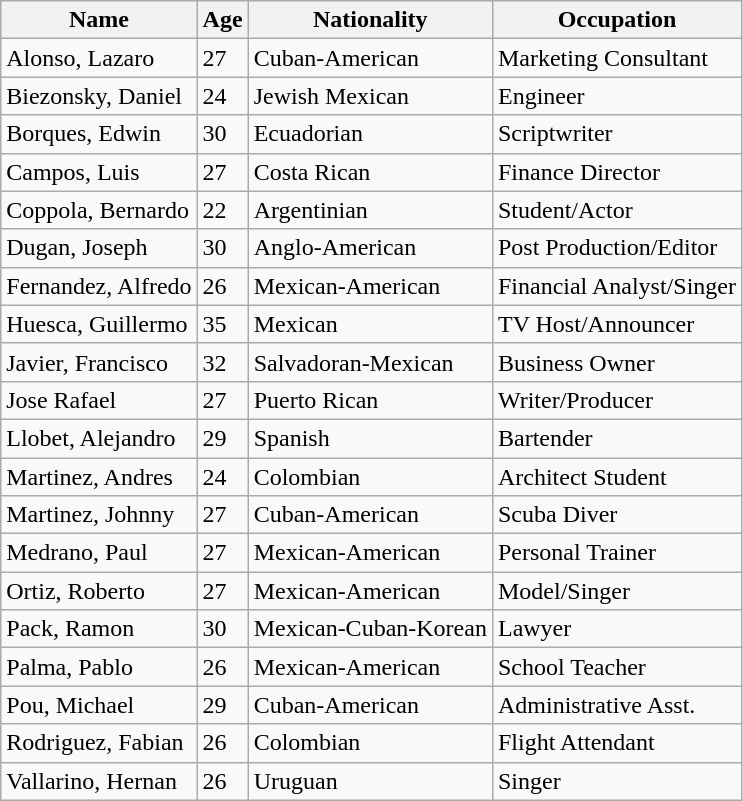<table class="wikitable">
<tr>
<th>Name</th>
<th>Age</th>
<th>Nationality</th>
<th>Occupation</th>
</tr>
<tr>
<td>Alonso, Lazaro</td>
<td>27</td>
<td>Cuban-American</td>
<td>Marketing Consultant</td>
</tr>
<tr>
<td>Biezonsky, Daniel</td>
<td>24</td>
<td>Jewish Mexican</td>
<td>Engineer</td>
</tr>
<tr>
<td>Borques, Edwin</td>
<td>30</td>
<td>Ecuadorian</td>
<td>Scriptwriter</td>
</tr>
<tr>
<td>Campos, Luis</td>
<td>27</td>
<td>Costa Rican</td>
<td>Finance Director</td>
</tr>
<tr>
<td>Coppola, Bernardo</td>
<td>22</td>
<td>Argentinian</td>
<td>Student/Actor</td>
</tr>
<tr>
<td>Dugan, Joseph</td>
<td>30</td>
<td>Anglo-American</td>
<td>Post Production/Editor</td>
</tr>
<tr>
<td>Fernandez, Alfredo</td>
<td>26</td>
<td>Mexican-American</td>
<td>Financial Analyst/Singer</td>
</tr>
<tr>
<td>Huesca, Guillermo</td>
<td>35</td>
<td>Mexican</td>
<td>TV Host/Announcer</td>
</tr>
<tr>
<td>Javier, Francisco</td>
<td>32</td>
<td>Salvadoran-Mexican</td>
<td>Business Owner</td>
</tr>
<tr>
<td>Jose Rafael</td>
<td>27</td>
<td>Puerto Rican</td>
<td>Writer/Producer</td>
</tr>
<tr>
<td>Llobet, Alejandro</td>
<td>29</td>
<td>Spanish</td>
<td>Bartender</td>
</tr>
<tr>
<td>Martinez, Andres</td>
<td>24</td>
<td>Colombian</td>
<td>Architect Student</td>
</tr>
<tr>
<td>Martinez, Johnny</td>
<td>27</td>
<td>Cuban-American</td>
<td>Scuba Diver</td>
</tr>
<tr>
<td>Medrano, Paul</td>
<td>27</td>
<td>Mexican-American</td>
<td>Personal Trainer</td>
</tr>
<tr>
<td>Ortiz, Roberto</td>
<td>27</td>
<td>Mexican-American</td>
<td>Model/Singer</td>
</tr>
<tr>
<td>Pack, Ramon</td>
<td>30</td>
<td>Mexican-Cuban-Korean</td>
<td>Lawyer</td>
</tr>
<tr>
<td>Palma, Pablo</td>
<td>26</td>
<td>Mexican-American</td>
<td>School Teacher</td>
</tr>
<tr>
<td>Pou, Michael</td>
<td>29</td>
<td>Cuban-American</td>
<td>Administrative Asst.</td>
</tr>
<tr>
<td>Rodriguez, Fabian</td>
<td>26</td>
<td>Colombian</td>
<td>Flight Attendant</td>
</tr>
<tr>
<td>Vallarino, Hernan</td>
<td>26</td>
<td>Uruguan</td>
<td>Singer</td>
</tr>
</table>
